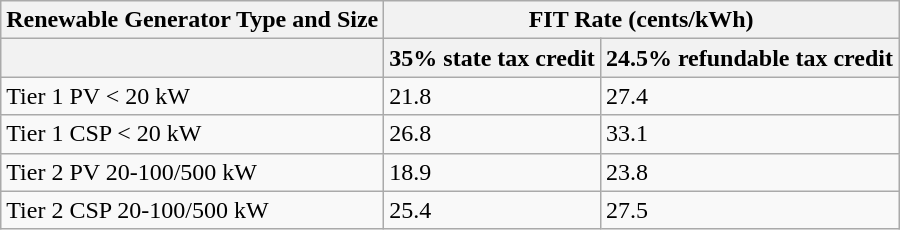<table class="wikitable">
<tr>
<th>Renewable Generator Type and Size</th>
<th colspan="2">FIT Rate (cents/kWh)</th>
</tr>
<tr>
<th></th>
<th>35% state tax credit</th>
<th>24.5% refundable tax credit</th>
</tr>
<tr>
<td>Tier 1 PV < 20 kW</td>
<td>21.8</td>
<td>27.4</td>
</tr>
<tr>
<td>Tier 1 CSP < 20 kW</td>
<td>26.8</td>
<td>33.1</td>
</tr>
<tr>
<td>Tier 2 PV 20-100/500 kW</td>
<td>18.9</td>
<td>23.8</td>
</tr>
<tr>
<td>Tier 2 CSP 20-100/500 kW</td>
<td>25.4</td>
<td>27.5</td>
</tr>
</table>
